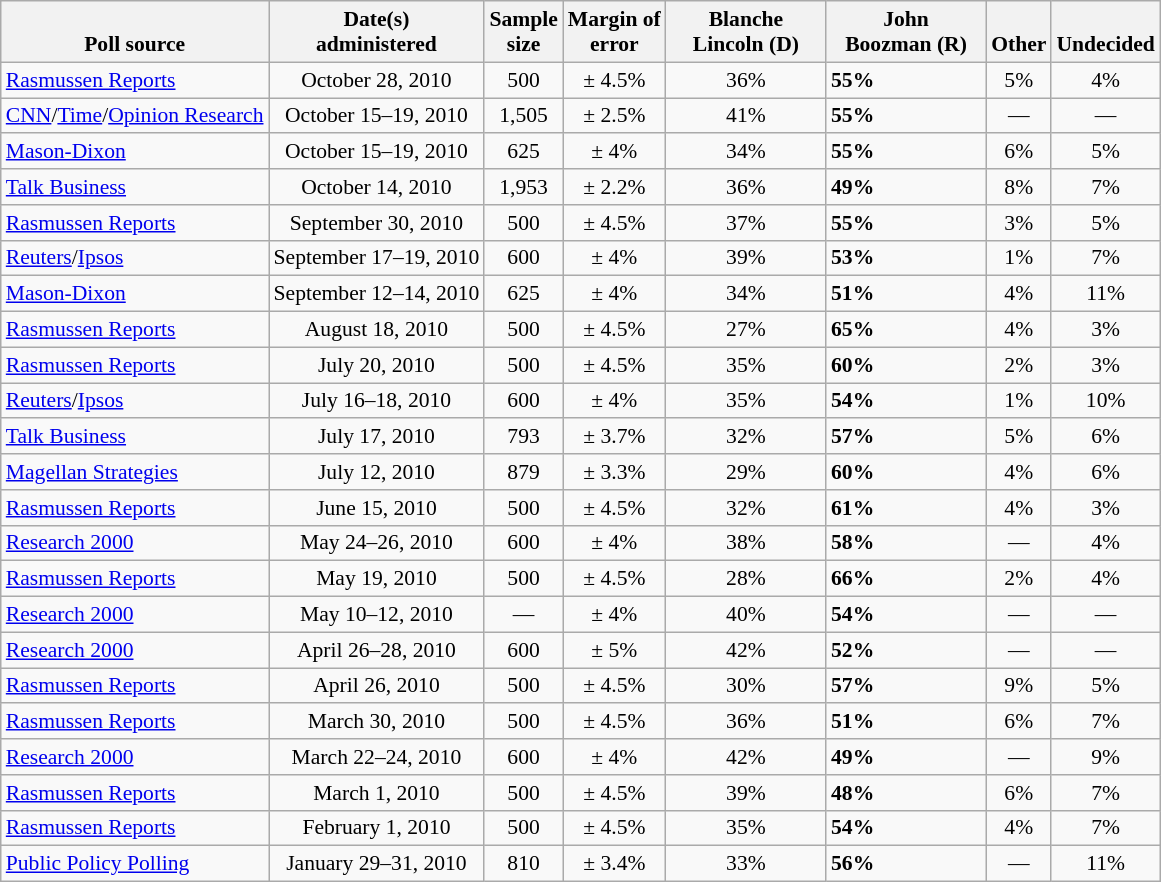<table class="wikitable" style="font-size:90%;">
<tr valign= bottom>
<th>Poll source</th>
<th>Date(s)<br>administered</th>
<th>Sample<br>size</th>
<th>Margin of<br>error</th>
<th style="width:100px;">Blanche<br>Lincoln (D)</th>
<th style="width:100px;">John<br>Boozman (R)</th>
<th>Other</th>
<th>Undecided</th>
</tr>
<tr>
<td><a href='#'>Rasmussen Reports</a></td>
<td align=center>October 28, 2010</td>
<td align=center>500</td>
<td align=center>± 4.5%</td>
<td align=center>36%</td>
<td><strong>55%</strong></td>
<td align=center>5%</td>
<td align=center>4%</td>
</tr>
<tr>
<td><a href='#'>CNN</a>/<a href='#'>Time</a>/<a href='#'>Opinion Research</a></td>
<td align=center>October 15–19, 2010</td>
<td align=center>1,505</td>
<td align=center>± 2.5%</td>
<td align=center>41%</td>
<td><strong>55%</strong></td>
<td align=center>—</td>
<td align=center>—</td>
</tr>
<tr>
<td align=left><a href='#'>Mason-Dixon</a></td>
<td align=center>October 15–19, 2010</td>
<td align=center>625</td>
<td align=center>± 4%</td>
<td align=center>34%</td>
<td><strong>55%</strong></td>
<td align=center>6%</td>
<td align=center>5%</td>
</tr>
<tr>
<td><a href='#'>Talk Business</a></td>
<td align=center>October 14, 2010</td>
<td align=center>1,953</td>
<td align=center>± 2.2%</td>
<td align=center>36%</td>
<td><strong>49%</strong></td>
<td align=center>8%</td>
<td align=center>7%</td>
</tr>
<tr>
<td><a href='#'>Rasmussen Reports</a></td>
<td align=center>September 30, 2010</td>
<td align=center>500</td>
<td align=center>± 4.5%</td>
<td align=center>37%</td>
<td><strong>55%</strong></td>
<td align=center>3%</td>
<td align=center>5%</td>
</tr>
<tr>
<td><a href='#'>Reuters</a>/<a href='#'>Ipsos</a></td>
<td align=center>September 17–19, 2010</td>
<td align=center>600</td>
<td align=center>± 4%</td>
<td align=center>39%</td>
<td><strong>53%</strong></td>
<td align=center>1%</td>
<td align=center>7%</td>
</tr>
<tr>
<td><a href='#'>Mason-Dixon</a></td>
<td align=center>September 12–14, 2010</td>
<td align=center>625</td>
<td align=center>± 4%</td>
<td align=center>34%</td>
<td><strong>51%</strong></td>
<td align=center>4%</td>
<td align=center>11%</td>
</tr>
<tr>
<td><a href='#'>Rasmussen Reports</a></td>
<td align=center>August 18, 2010</td>
<td align=center>500</td>
<td align=center>± 4.5%</td>
<td align=center>27%</td>
<td><strong>65%</strong></td>
<td align=center>4%</td>
<td align=center>3%</td>
</tr>
<tr>
<td><a href='#'>Rasmussen Reports</a></td>
<td align=center>July 20, 2010</td>
<td align=center>500</td>
<td align=center>± 4.5%</td>
<td align=center>35%</td>
<td><strong>60%</strong></td>
<td align=center>2%</td>
<td align=center>3%</td>
</tr>
<tr>
<td><a href='#'>Reuters</a>/<a href='#'>Ipsos</a></td>
<td align=center>July 16–18, 2010</td>
<td align=center>600</td>
<td align=center>± 4%</td>
<td align=center>35%</td>
<td><strong>54%</strong></td>
<td align=center>1%</td>
<td align=center>10%</td>
</tr>
<tr>
<td><a href='#'>Talk Business</a></td>
<td align=center>July 17, 2010</td>
<td align=center>793</td>
<td align=center>± 3.7%</td>
<td align=center>32%</td>
<td><strong>57%</strong></td>
<td align=center>5%</td>
<td align=center>6%</td>
</tr>
<tr>
<td><a href='#'>Magellan Strategies</a></td>
<td align=center>July 12, 2010</td>
<td align=center>879</td>
<td align=center>± 3.3%</td>
<td align=center>29%</td>
<td><strong>60%</strong></td>
<td align=center>4%</td>
<td align=center>6%</td>
</tr>
<tr>
<td><a href='#'>Rasmussen Reports</a></td>
<td align=center>June 15, 2010</td>
<td align=center>500</td>
<td align=center>± 4.5%</td>
<td align=center>32%</td>
<td><strong>61%</strong></td>
<td align=center>4%</td>
<td align=center>3%</td>
</tr>
<tr>
<td><a href='#'>Research 2000</a></td>
<td align=center>May 24–26, 2010</td>
<td align=center>600</td>
<td align=center>± 4%</td>
<td align=center>38%</td>
<td><strong>58%</strong></td>
<td align=center>—</td>
<td align=center>4%</td>
</tr>
<tr>
<td><a href='#'>Rasmussen Reports</a></td>
<td align=center>May 19, 2010</td>
<td align=center>500</td>
<td align=center>± 4.5%</td>
<td align=center>28%</td>
<td><strong>66%</strong></td>
<td align=center>2%</td>
<td align=center>4%</td>
</tr>
<tr>
<td><a href='#'>Research 2000</a></td>
<td align=center>May 10–12, 2010</td>
<td align=center>—</td>
<td align=center>± 4%</td>
<td align=center>40%</td>
<td><strong>54%</strong></td>
<td align=center>—</td>
<td align=center>—</td>
</tr>
<tr>
<td><a href='#'>Research 2000</a></td>
<td align=center>April 26–28, 2010</td>
<td align=center>600</td>
<td align=center>± 5%</td>
<td align=center>42%</td>
<td><strong>52%</strong></td>
<td align=center>—</td>
<td align=center>—</td>
</tr>
<tr>
<td><a href='#'>Rasmussen Reports</a></td>
<td align=center>April 26, 2010</td>
<td align=center>500</td>
<td align=center>± 4.5%</td>
<td align=center>30%</td>
<td><strong>57%</strong></td>
<td align=center>9%</td>
<td align=center>5%</td>
</tr>
<tr>
<td><a href='#'>Rasmussen Reports</a></td>
<td align=center>March 30, 2010</td>
<td align=center>500</td>
<td align=center>± 4.5%</td>
<td align=center>36%</td>
<td><strong>51%</strong></td>
<td align=center>6%</td>
<td align=center>7%</td>
</tr>
<tr>
<td><a href='#'>Research 2000</a></td>
<td align=center>March 22–24, 2010</td>
<td align=center>600</td>
<td align=center>± 4%</td>
<td align=center>42%</td>
<td><strong>49%</strong></td>
<td align=center>—</td>
<td align=center>9%</td>
</tr>
<tr>
<td><a href='#'>Rasmussen Reports</a></td>
<td align=center>March 1, 2010</td>
<td align=center>500</td>
<td align=center>± 4.5%</td>
<td align=center>39%</td>
<td><strong>48%</strong></td>
<td align=center>6%</td>
<td align=center>7%</td>
</tr>
<tr>
<td><a href='#'>Rasmussen Reports</a></td>
<td align=center>February 1, 2010</td>
<td align=center>500</td>
<td align=center>± 4.5%</td>
<td align=center>35%</td>
<td><strong>54%</strong></td>
<td align=center>4%</td>
<td align=center>7%</td>
</tr>
<tr>
<td><a href='#'>Public Policy Polling</a></td>
<td align=center>January 29–31, 2010</td>
<td align=center>810</td>
<td align=center>± 3.4%</td>
<td align=center>33%</td>
<td><strong>56%</strong></td>
<td align=center>—</td>
<td align=center>11%</td>
</tr>
</table>
